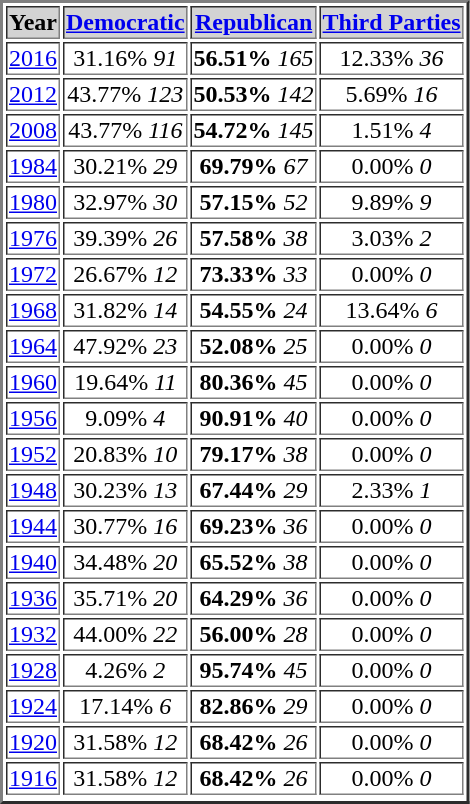<table border = "2">
<tr style="background:lightgrey;">
<th>Year</th>
<th><a href='#'>Democratic</a></th>
<th><a href='#'>Republican</a></th>
<th><a href='#'>Third Parties</a></th>
</tr>
<tr>
<td align="center" ><a href='#'>2016</a></td>
<td align="center" >31.16% <em>91</em></td>
<td align="center" ><strong>56.51%</strong> <em>165</em></td>
<td align="center" >12.33% <em>36</em></td>
</tr>
<tr>
<td align="center" ><a href='#'>2012</a></td>
<td align="center" >43.77% <em>123</em></td>
<td align="center" ><strong>50.53%</strong> <em>142</em></td>
<td align="center" >5.69% <em>16</em></td>
</tr>
<tr>
<td align="center" ><a href='#'>2008</a></td>
<td align="center" >43.77% <em>116</em></td>
<td align="center" ><strong>54.72%</strong> <em>145</em></td>
<td align="center" >1.51% <em>4</em></td>
</tr>
<tr>
<td align="center" ><a href='#'>1984</a></td>
<td align="center" >30.21% <em>29</em></td>
<td align="center" ><strong>69.79%</strong> <em>67</em></td>
<td align="center" >0.00% <em>0</em></td>
</tr>
<tr>
<td align="center" ><a href='#'>1980</a></td>
<td align="center" >32.97% <em>30</em></td>
<td align="center" ><strong>57.15%</strong> <em>52</em></td>
<td align="center" >9.89% <em>9</em></td>
</tr>
<tr>
<td align="center" ><a href='#'>1976</a></td>
<td align="center" >39.39% <em>26</em></td>
<td align="center" ><strong>57.58%</strong> <em>38</em></td>
<td align="center" >3.03% <em>2</em></td>
</tr>
<tr>
<td align="center" ><a href='#'>1972</a></td>
<td align="center" >26.67% <em>12</em></td>
<td align="center" ><strong>73.33%</strong> <em>33</em></td>
<td align="center" >0.00% <em>0</em></td>
</tr>
<tr>
<td align="center" ><a href='#'>1968</a></td>
<td align="center" >31.82% <em>14</em></td>
<td align="center" ><strong>54.55%</strong> <em>24</em></td>
<td align="center" >13.64% <em>6</em></td>
</tr>
<tr>
<td align="center" ><a href='#'>1964</a></td>
<td align="center" >47.92% <em>23</em></td>
<td align="center" ><strong>52.08%</strong> <em>25</em></td>
<td align="center" >0.00% <em>0</em></td>
</tr>
<tr>
<td align="center" ><a href='#'>1960</a></td>
<td align="center" >19.64% <em>11</em></td>
<td align="center" ><strong>80.36%</strong> <em>45</em></td>
<td align="center" >0.00% <em>0</em></td>
</tr>
<tr>
<td align="center" ><a href='#'>1956</a></td>
<td align="center" >9.09% <em>4</em></td>
<td align="center" ><strong>90.91%</strong> <em>40</em></td>
<td align="center" >0.00% <em>0</em></td>
</tr>
<tr>
<td align="center" ><a href='#'>1952</a></td>
<td align="center" >20.83% <em>10</em></td>
<td align="center" ><strong>79.17%</strong> <em>38</em></td>
<td align="center" >0.00% <em>0</em></td>
</tr>
<tr>
<td align="center" ><a href='#'>1948</a></td>
<td align="center" >30.23% <em>13</em></td>
<td align="center" ><strong>67.44%</strong> <em>29</em></td>
<td align="center" >2.33% <em>1</em></td>
</tr>
<tr>
<td align="center" ><a href='#'>1944</a></td>
<td align="center" >30.77% <em>16</em></td>
<td align="center" ><strong>69.23%</strong> <em>36</em></td>
<td align="center" >0.00% <em>0</em></td>
</tr>
<tr>
<td align="center" ><a href='#'>1940</a></td>
<td align="center" >34.48% <em>20</em></td>
<td align="center" ><strong>65.52%</strong> <em>38</em></td>
<td align="center" >0.00% <em>0</em></td>
</tr>
<tr>
<td align="center" ><a href='#'>1936</a></td>
<td align="center" >35.71% <em>20</em></td>
<td align="center" ><strong>64.29%</strong> <em>36</em></td>
<td align="center" >0.00% <em>0</em></td>
</tr>
<tr>
<td align="center" ><a href='#'>1932</a></td>
<td align="center" >44.00% <em>22</em></td>
<td align="center" ><strong>56.00%</strong> <em>28</em></td>
<td align="center" >0.00% <em>0</em></td>
</tr>
<tr>
<td align="center" ><a href='#'>1928</a></td>
<td align="center" >4.26% <em>2</em></td>
<td align="center" ><strong>95.74%</strong> <em>45</em></td>
<td align="center" >0.00% <em>0</em></td>
</tr>
<tr>
<td align="center" ><a href='#'>1924</a></td>
<td align="center" >17.14% <em>6</em></td>
<td align="center" ><strong>82.86%</strong> <em>29</em></td>
<td align="center" >0.00% <em>0</em></td>
</tr>
<tr>
<td align="center" ><a href='#'>1920</a></td>
<td align="center" >31.58% <em>12</em></td>
<td align="center" ><strong>68.42%</strong> <em>26</em></td>
<td align="center" >0.00% <em>0</em></td>
</tr>
<tr>
<td align="center" ><a href='#'>1916</a></td>
<td align="center" >31.58% <em>12</em></td>
<td align="center" ><strong>68.42%</strong> <em>26</em></td>
<td align="center" >0.00% <em>0</em></td>
</tr>
<tr>
</tr>
</table>
